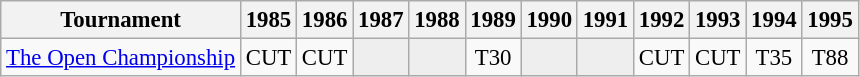<table class="wikitable" style="font-size:95%;text-align:center;">
<tr>
<th>Tournament</th>
<th>1985</th>
<th>1986</th>
<th>1987</th>
<th>1988</th>
<th>1989</th>
<th>1990</th>
<th>1991</th>
<th>1992</th>
<th>1993</th>
<th>1994</th>
<th>1995</th>
</tr>
<tr>
<td align=left><a href='#'>The Open Championship</a></td>
<td>CUT</td>
<td>CUT</td>
<td style="background:#eeeeee;"></td>
<td style="background:#eeeeee;"></td>
<td>T30</td>
<td style="background:#eeeeee;"></td>
<td style="background:#eeeeee;"></td>
<td>CUT</td>
<td>CUT</td>
<td>T35</td>
<td>T88</td>
</tr>
</table>
